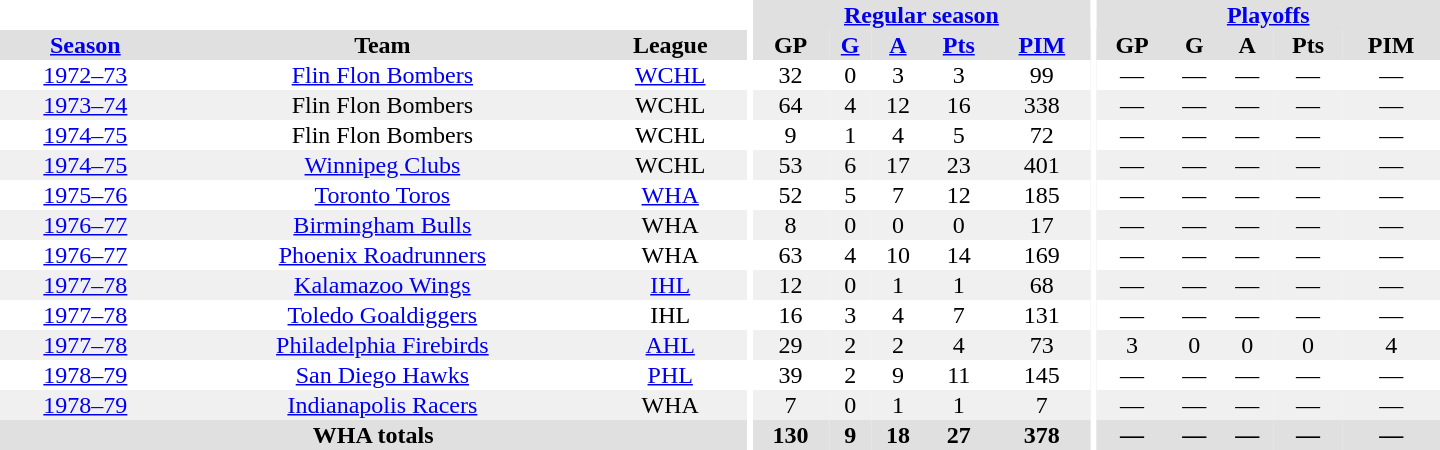<table border="0" cellpadding="1" cellspacing="0" style="text-align:center; width:60em">
<tr bgcolor="#e0e0e0">
<th colspan="3" bgcolor="#ffffff"></th>
<th rowspan="99" bgcolor="#ffffff"></th>
<th colspan="5"><a href='#'>Regular season</a></th>
<th rowspan="99" bgcolor="#ffffff"></th>
<th colspan="5"><a href='#'>Playoffs</a></th>
</tr>
<tr bgcolor="#e0e0e0">
<th><a href='#'>Season</a></th>
<th>Team</th>
<th>League</th>
<th>GP</th>
<th><a href='#'>G</a></th>
<th><a href='#'>A</a></th>
<th><a href='#'>Pts</a></th>
<th><a href='#'>PIM</a></th>
<th>GP</th>
<th>G</th>
<th>A</th>
<th>Pts</th>
<th>PIM</th>
</tr>
<tr>
<td><a href='#'>1972–73</a></td>
<td><a href='#'>Flin Flon Bombers</a></td>
<td><a href='#'>WCHL</a></td>
<td>32</td>
<td>0</td>
<td>3</td>
<td>3</td>
<td>99</td>
<td>—</td>
<td>—</td>
<td>—</td>
<td>—</td>
<td>—</td>
</tr>
<tr bgcolor="#f0f0f0">
<td><a href='#'>1973–74</a></td>
<td>Flin Flon Bombers</td>
<td>WCHL</td>
<td>64</td>
<td>4</td>
<td>12</td>
<td>16</td>
<td>338</td>
<td>—</td>
<td>—</td>
<td>—</td>
<td>—</td>
<td>—</td>
</tr>
<tr>
<td><a href='#'>1974–75</a></td>
<td>Flin Flon Bombers</td>
<td>WCHL</td>
<td>9</td>
<td>1</td>
<td>4</td>
<td>5</td>
<td>72</td>
<td>—</td>
<td>—</td>
<td>—</td>
<td>—</td>
<td>—</td>
</tr>
<tr bgcolor="#f0f0f0">
<td><a href='#'>1974–75</a></td>
<td><a href='#'>Winnipeg Clubs</a></td>
<td>WCHL</td>
<td>53</td>
<td>6</td>
<td>17</td>
<td>23</td>
<td>401</td>
<td>—</td>
<td>—</td>
<td>—</td>
<td>—</td>
<td>—</td>
</tr>
<tr>
<td><a href='#'>1975–76</a></td>
<td><a href='#'>Toronto Toros</a></td>
<td><a href='#'>WHA</a></td>
<td>52</td>
<td>5</td>
<td>7</td>
<td>12</td>
<td>185</td>
<td>—</td>
<td>—</td>
<td>—</td>
<td>—</td>
<td>—</td>
</tr>
<tr bgcolor="#f0f0f0">
<td><a href='#'>1976–77</a></td>
<td><a href='#'>Birmingham Bulls</a></td>
<td>WHA</td>
<td>8</td>
<td>0</td>
<td>0</td>
<td>0</td>
<td>17</td>
<td>—</td>
<td>—</td>
<td>—</td>
<td>—</td>
<td>—</td>
</tr>
<tr>
<td><a href='#'>1976–77</a></td>
<td><a href='#'>Phoenix Roadrunners</a></td>
<td>WHA</td>
<td>63</td>
<td>4</td>
<td>10</td>
<td>14</td>
<td>169</td>
<td>—</td>
<td>—</td>
<td>—</td>
<td>—</td>
<td>—</td>
</tr>
<tr bgcolor="#f0f0f0">
<td><a href='#'>1977–78</a></td>
<td><a href='#'>Kalamazoo Wings</a></td>
<td><a href='#'>IHL</a></td>
<td>12</td>
<td>0</td>
<td>1</td>
<td>1</td>
<td>68</td>
<td>—</td>
<td>—</td>
<td>—</td>
<td>—</td>
<td>—</td>
</tr>
<tr>
<td><a href='#'>1977–78</a></td>
<td><a href='#'>Toledo Goaldiggers</a></td>
<td>IHL</td>
<td>16</td>
<td>3</td>
<td>4</td>
<td>7</td>
<td>131</td>
<td>—</td>
<td>—</td>
<td>—</td>
<td>—</td>
<td>—</td>
</tr>
<tr bgcolor="#f0f0f0">
<td><a href='#'>1977–78</a></td>
<td><a href='#'>Philadelphia Firebirds</a></td>
<td><a href='#'>AHL</a></td>
<td>29</td>
<td>2</td>
<td>2</td>
<td>4</td>
<td>73</td>
<td>3</td>
<td>0</td>
<td>0</td>
<td>0</td>
<td>4</td>
</tr>
<tr>
<td><a href='#'>1978–79</a></td>
<td><a href='#'>San Diego Hawks</a></td>
<td><a href='#'>PHL</a></td>
<td>39</td>
<td>2</td>
<td>9</td>
<td>11</td>
<td>145</td>
<td>—</td>
<td>—</td>
<td>—</td>
<td>—</td>
<td>—</td>
</tr>
<tr bgcolor="#f0f0f0">
<td><a href='#'>1978–79</a></td>
<td><a href='#'>Indianapolis Racers</a></td>
<td>WHA</td>
<td>7</td>
<td>0</td>
<td>1</td>
<td>1</td>
<td>7</td>
<td>—</td>
<td>—</td>
<td>—</td>
<td>—</td>
<td>—</td>
</tr>
<tr>
</tr>
<tr ALIGN="center" bgcolor="#e0e0e0">
<th colspan="3">WHA totals</th>
<th ALIGN="center">130</th>
<th ALIGN="center">9</th>
<th ALIGN="center">18</th>
<th ALIGN="center">27</th>
<th ALIGN="center">378</th>
<th ALIGN="center">—</th>
<th ALIGN="center">—</th>
<th ALIGN="center">—</th>
<th ALIGN="center">—</th>
<th ALIGN="center">—</th>
</tr>
</table>
